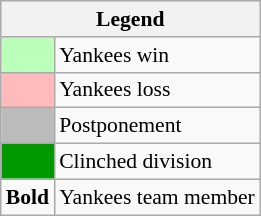<table class="wikitable" style="font-size:90%">
<tr>
<th colspan="2">Legend</th>
</tr>
<tr>
<td style="background:#bfb;"> </td>
<td>Yankees win</td>
</tr>
<tr>
<td style="background:#fbb;"> </td>
<td>Yankees loss</td>
</tr>
<tr>
<td style="background:#bbb;"> </td>
<td>Postponement</td>
</tr>
<tr>
<td style="background:#090;"> </td>
<td>Clinched division</td>
</tr>
<tr>
<td><strong>Bold</strong></td>
<td>Yankees team member</td>
</tr>
</table>
